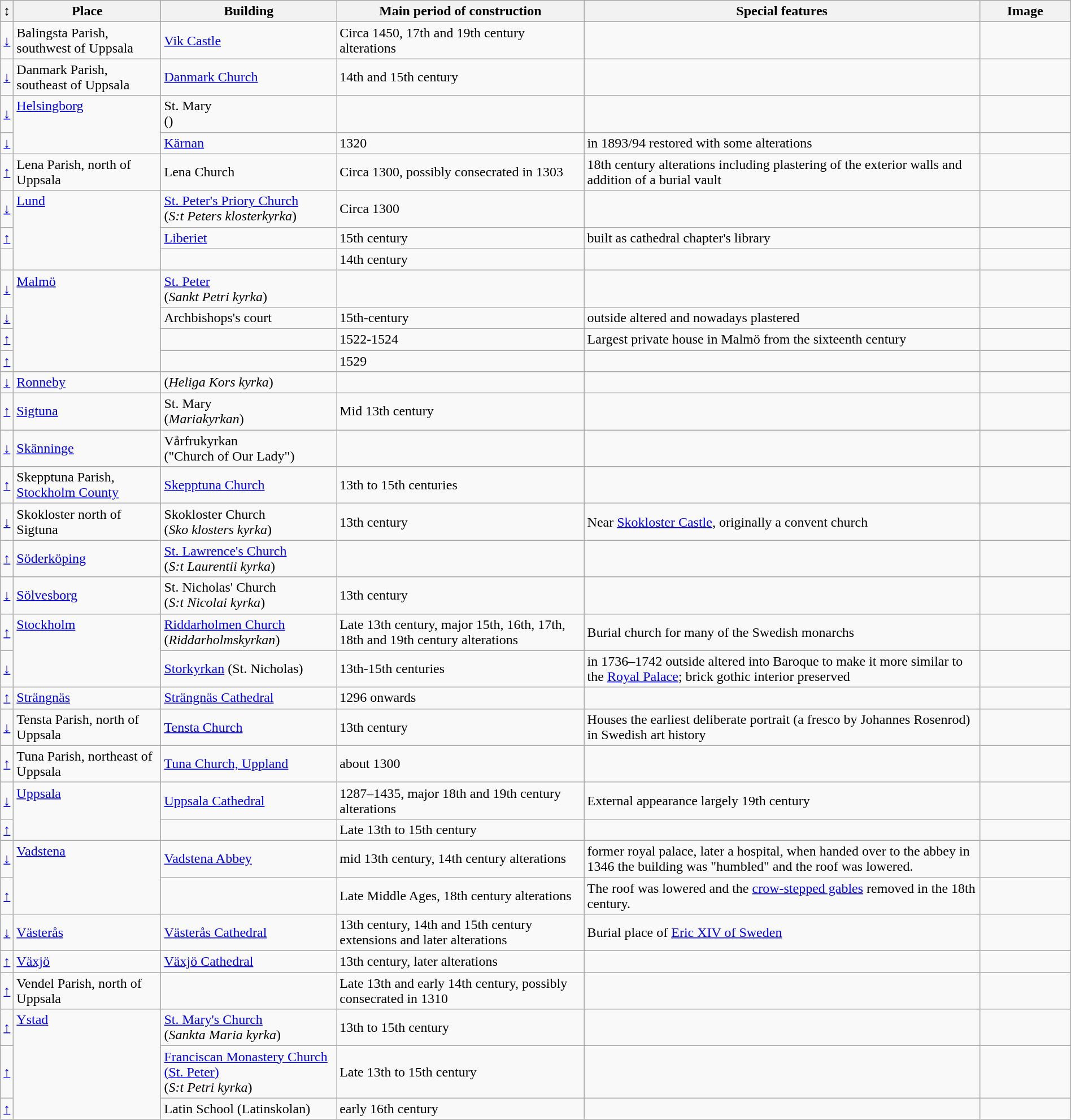<table class="wikitable"  style="border:2px; width:100%;">
<tr>
<th>↕</th>
<th>Place</th>
<th>Building</th>
<th>Main period of construction</th>
<th>Special features</th>
<th>Image</th>
</tr>
<tr>
<td><a href='#'>↓</a></td>
<td>Balingsta Parish, southwest of Uppsala</td>
<td><a href='#'>Vik Castle</a></td>
<td>Circa 1450, 17th and 19th century alterations</td>
<td></td>
<td style="width:100px;"></td>
</tr>
<tr>
<td><a href='#'>↓</a></td>
<td>Danmark Parish, southeast of Uppsala</td>
<td><a href='#'>Danmark Church</a></td>
<td>14th and 15th century</td>
<td></td>
<td></td>
</tr>
<tr>
<td><a href='#'>↓</a></td>
<td rowspan=2 valign=top><a href='#'>Helsingborg</a></td>
<td>St. Mary<br>()</td>
<td></td>
<td></td>
<td></td>
</tr>
<tr>
<td><a href='#'>↓</a></td>
<td><a href='#'>Kärnan</a></td>
<td>1320</td>
<td>in 1893/94 restored with some alterations</td>
<td></td>
</tr>
<tr>
<td><a href='#'>↑</a></td>
<td>Lena Parish, north of Uppsala</td>
<td>Lena Church</td>
<td>Circa 1300, possibly consecrated in 1303</td>
<td>18th century alterations including plastering of the exterior walls and addition of a burial vault</td>
<td></td>
</tr>
<tr>
<td><a href='#'>↓</a></td>
<td rowspan=3 valign=top><a href='#'>Lund</a></td>
<td><a href='#'>St. Peter's Priory Church</a><br>(<em>S:t Peters klosterkyrka</em>)</td>
<td>Circa 1300</td>
<td></td>
<td></td>
</tr>
<tr>
<td><a href='#'>↑</a></td>
<td><a href='#'>Liberiet</a></td>
<td>15th century</td>
<td>built as cathedral chapter's library</td>
<td></td>
</tr>
<tr>
<td></td>
<td></td>
<td>14th century</td>
<td></td>
<td></td>
</tr>
<tr>
<td><a href='#'>↓</a></td>
<td rowspan="4" style="vertical-align:top;"><a href='#'>Malmö</a></td>
<td><a href='#'>St. Peter</a><br>(<em>Sankt Petri kyrka</em>)</td>
<td></td>
<td></td>
<td></td>
</tr>
<tr>
<td><a href='#'>↓</a></td>
<td>Archbishops's court</td>
<td>15th-century</td>
<td>outside altered and nowadays plastered</td>
<td></td>
</tr>
<tr>
<td><a href='#'>↑</a></td>
<td></td>
<td>1522-1524</td>
<td>Largest private house in Malmö from the sixteenth century</td>
<td></td>
</tr>
<tr>
<td><a href='#'>↑</a></td>
<td></td>
<td>1529</td>
<td></td>
<td></td>
</tr>
<tr>
<td><a href='#'>↓</a></td>
<td><a href='#'>Ronneby</a></td>
<td> (<em>Heliga Kors kyrka</em>)</td>
<td></td>
<td></td>
<td></td>
</tr>
<tr>
<td><a href='#'>↑</a></td>
<td><a href='#'>Sigtuna</a></td>
<td>St. Mary<br>(<em>Mariakyrkan</em>)</td>
<td>Mid 13th century</td>
<td></td>
<td></td>
</tr>
<tr>
<td><a href='#'>↓</a></td>
<td><a href='#'>Skänninge</a></td>
<td>Vårfrukyrkan<br>("Church of Our Lady")</td>
<td></td>
<td></td>
<td></td>
</tr>
<tr>
<td><a href='#'>↑</a></td>
<td>Skepptuna Parish, <a href='#'>Stockholm County</a></td>
<td><a href='#'>Skepptuna Church</a></td>
<td>13th to 15th centuries</td>
<td></td>
<td></td>
</tr>
<tr>
<td><a href='#'>↓</a></td>
<td>Skokloster north of Sigtuna</td>
<td>Skokloster Church<br>(<em>Sko klosters kyrka</em>)</td>
<td>13th century</td>
<td>Near <a href='#'>Skokloster Castle</a>, originally a convent church</td>
<td></td>
</tr>
<tr>
<td><a href='#'>↑</a></td>
<td><a href='#'>Söderköping</a></td>
<td><a href='#'>St. Lawrence's Church</a><br>(<em>S:t Laurentii kyrka</em>)</td>
<td></td>
<td></td>
<td></td>
</tr>
<tr>
<td><a href='#'>↓</a></td>
<td><a href='#'>Sölvesborg</a></td>
<td>St. Nicholas' Church<br>(<em>S:t Nicolai kyrka</em>)</td>
<td>13th century</td>
<td></td>
<td></td>
</tr>
<tr>
<td><a href='#'>↑</a></td>
<td style="vertical-align:top;" rowspan="2"><a href='#'>Stockholm</a></td>
<td><a href='#'>Riddarholmen Church</a><br>(<em>Riddarholmskyrkan</em>)</td>
<td>Late 13th century, major 15th, 16th, 17th, 18th and 19th century alterations</td>
<td>Burial church for many of the Swedish monarchs</td>
<td></td>
</tr>
<tr>
<td><a href='#'>↓</a></td>
<td><a href='#'>Storkyrkan</a> (St. Nicholas)</td>
<td>13th-15th centuries</td>
<td>in 1736–1742 outside altered into Baroque to make it more similar to the <a href='#'>Royal Palace</a>; brick gothic interior preserved</td>
<td></td>
</tr>
<tr>
<td><a href='#'>↑</a></td>
<td><a href='#'>Strängnäs</a></td>
<td><a href='#'>Strängnäs Cathedral</a></td>
<td>1296 onwards</td>
<td></td>
<td></td>
</tr>
<tr>
<td><a href='#'>↓</a></td>
<td>Tensta Parish, north of Uppsala</td>
<td><a href='#'>Tensta Church</a></td>
<td>13th century</td>
<td>Houses the earliest deliberate portrait (a fresco by Johannes Rosenrod) in Swedish art history</td>
<td></td>
</tr>
<tr>
<td><a href='#'>↑</a></td>
<td>Tuna Parish, northeast of Uppsala</td>
<td><a href='#'>Tuna Church, Uppland</a></td>
<td>about 1300</td>
<td></td>
<td></td>
</tr>
<tr>
<td><a href='#'>↓</a></td>
<td style="vertical-align:top;" rowspan="2"><a href='#'>Uppsala</a></td>
<td><a href='#'>Uppsala Cathedral</a></td>
<td>1287–1435, major 18th and 19th century alterations</td>
<td>External appearance largely 19th century</td>
<td></td>
</tr>
<tr>
<td><a href='#'>↑</a></td>
<td></td>
<td>Late 13th to 15th century</td>
<td></td>
<td></td>
</tr>
<tr>
<td><a href='#'>↓</a></td>
<td style="vertical-align:top;" rowspan="2"><a href='#'>Vadstena</a></td>
<td><a href='#'>Vadstena Abbey</a></td>
<td>mid 13th century, 14th century alterations</td>
<td>former royal palace, later a hospital, when handed over to the abbey in 1346 the building was "humbled" and the roof was lowered.</td>
<td></td>
</tr>
<tr>
<td><a href='#'>↑</a></td>
<td></td>
<td>Late Middle Ages, 18th century alterations</td>
<td>The roof was lowered and the <a href='#'>crow-stepped gables</a> removed in the 18th century.</td>
<td></td>
</tr>
<tr>
<td><a href='#'>↓</a></td>
<td><a href='#'>Västerås</a></td>
<td><a href='#'>Västerås Cathedral</a></td>
<td>13th century, 14th and 15th century extensions and later alterations</td>
<td>Burial place of <a href='#'>Eric XIV of Sweden</a></td>
<td></td>
</tr>
<tr>
<td><a href='#'>↑</a></td>
<td><a href='#'>Växjö</a></td>
<td><a href='#'>Växjö Cathedral</a></td>
<td>13th century, later alterations</td>
<td></td>
<td></td>
</tr>
<tr>
<td><a href='#'>↑</a></td>
<td>Vendel Parish, north of Uppsala</td>
<td></td>
<td>Late 13th and early 14th century, possibly consecrated in 1310</td>
<td></td>
<td></td>
</tr>
<tr>
<td><a href='#'>↑</a></td>
<td style="vertical-align:top;" rowspan="3"><a href='#'>Ystad</a></td>
<td><a href='#'>St. Mary's Church</a><br>(<em>Sankta Maria kyrka</em>)</td>
<td>13th to 15th century</td>
<td></td>
<td></td>
</tr>
<tr>
<td><a href='#'>↑</a></td>
<td><a href='#'>Franciscan Monastery Church (St. Peter)</a><br>(<em>S:t Petri kyrka</em>)</td>
<td>Late 13th to 15th century</td>
<td></td>
<td></td>
</tr>
<tr>
<td><a href='#'>↑</a></td>
<td>Latin School (Latinskolan)</td>
<td>early 16th century</td>
<td></td>
<td></td>
</tr>
</table>
